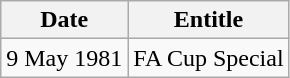<table class="wikitable" style="text-align:center;">
<tr>
<th>Date</th>
<th>Entitle</th>
</tr>
<tr>
<td>9 May 1981</td>
<td>FA Cup Special</td>
</tr>
</table>
